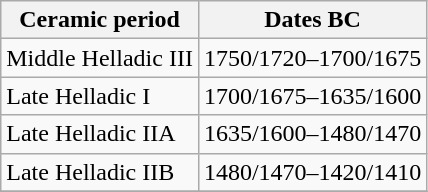<table class="wikitable">
<tr>
<th>Ceramic period</th>
<th>Dates BC</th>
</tr>
<tr ||>
<td>Middle Helladic III</td>
<td>1750/1720–1700/1675</td>
</tr>
<tr>
<td>Late Helladic I</td>
<td>1700/1675–1635/1600</td>
</tr>
<tr>
<td>Late Helladic IIA</td>
<td>1635/1600–1480/1470</td>
</tr>
<tr>
<td>Late Helladic IIB</td>
<td>1480/1470–1420/1410</td>
</tr>
<tr>
</tr>
</table>
